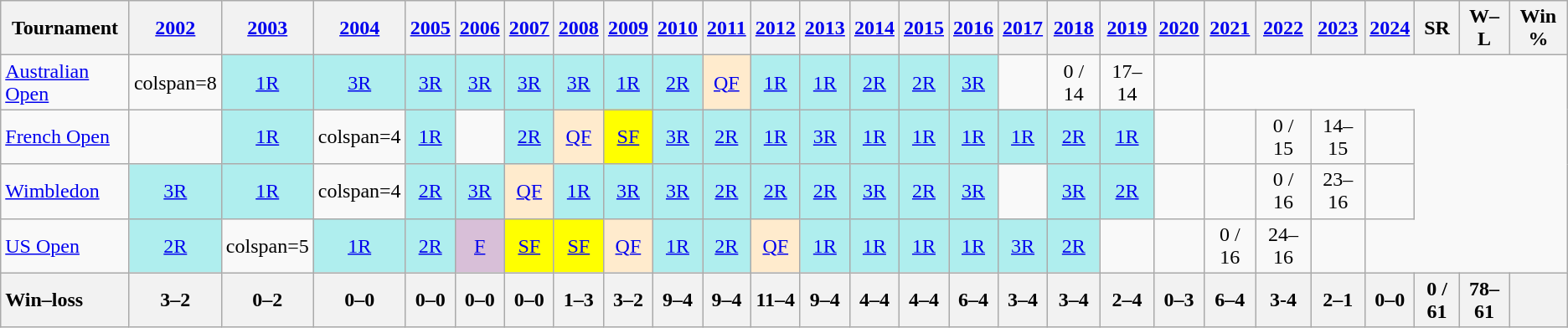<table class=wikitable style=text-align:center>
<tr>
<th>Tournament</th>
<th><a href='#'>2002</a></th>
<th><a href='#'>2003</a></th>
<th><a href='#'>2004</a></th>
<th><a href='#'>2005</a></th>
<th><a href='#'>2006</a></th>
<th><a href='#'>2007</a></th>
<th><a href='#'>2008</a></th>
<th><a href='#'>2009</a></th>
<th><a href='#'>2010</a></th>
<th><a href='#'>2011</a></th>
<th><a href='#'>2012</a></th>
<th><a href='#'>2013</a></th>
<th><a href='#'>2014</a></th>
<th><a href='#'>2015</a></th>
<th><a href='#'>2016</a></th>
<th><a href='#'>2017</a></th>
<th><a href='#'>2018</a></th>
<th><a href='#'>2019</a></th>
<th><a href='#'>2020</a></th>
<th><a href='#'>2021</a></th>
<th><a href='#'>2022</a></th>
<th><a href='#'>2023</a></th>
<th><a href='#'>2024</a></th>
<th>SR</th>
<th>W–L</th>
<th>Win %</th>
</tr>
<tr>
<td align=left><a href='#'>Australian Open</a></td>
<td>colspan=8 </td>
<td style=background:#afeeee><a href='#'>1R</a></td>
<td style=background:#afeeee><a href='#'>3R</a></td>
<td style=background:#afeeee><a href='#'>3R</a></td>
<td style=background:#afeeee><a href='#'>3R</a></td>
<td style=background:#afeeee><a href='#'>3R</a></td>
<td style=background:#afeeee><a href='#'>3R</a></td>
<td style=background:#afeeee><a href='#'>1R</a></td>
<td style=background:#afeeee><a href='#'>2R</a></td>
<td style=background:#ffebcd><a href='#'>QF</a></td>
<td style=background:#afeeee><a href='#'>1R</a></td>
<td style=background:#afeeee><a href='#'>1R</a></td>
<td style=background:#afeeee><a href='#'>2R</a></td>
<td style=background:#afeeee><a href='#'>2R</a></td>
<td style=background:#afeeee><a href='#'>3R</a></td>
<td></td>
<td>0 / 14</td>
<td>17–14</td>
<td></td>
</tr>
<tr>
<td align=left><a href='#'>French Open</a></td>
<td></td>
<td style=background:#afeeee><a href='#'>1R</a></td>
<td>colspan=4 </td>
<td style=background:#afeeee><a href='#'>1R</a></td>
<td></td>
<td style=background:#afeeee><a href='#'>2R</a></td>
<td style=background:#ffebcd><a href='#'>QF</a></td>
<td style=background:yellow><a href='#'>SF</a></td>
<td style=background:#afeeee><a href='#'>3R</a></td>
<td style=background:#afeeee><a href='#'>2R</a></td>
<td style=background:#afeeee><a href='#'>1R</a></td>
<td style=background:#afeeee><a href='#'>3R</a></td>
<td style=background:#afeeee><a href='#'>1R</a></td>
<td style=background:#afeeee><a href='#'>1R</a></td>
<td style=background:#afeeee><a href='#'>1R</a></td>
<td style=background:#afeeee><a href='#'>1R</a></td>
<td style=background:#afeeee><a href='#'>2R</a></td>
<td style=background:#afeeee><a href='#'>1R</a></td>
<td></td>
<td></td>
<td>0 / 15</td>
<td>14–15</td>
<td></td>
</tr>
<tr>
<td align=left><a href='#'>Wimbledon</a></td>
<td style=background:#afeeee><a href='#'>3R</a></td>
<td style=background:#afeeee><a href='#'>1R</a></td>
<td>colspan=4 </td>
<td style=background:#afeeee><a href='#'>2R</a></td>
<td style=background:#afeeee><a href='#'>3R</a></td>
<td style=background:#ffebcd><a href='#'>QF</a></td>
<td style=background:#afeeee><a href='#'>1R</a></td>
<td style=background:#afeeee><a href='#'>3R</a></td>
<td style=background:#afeeee><a href='#'>3R</a></td>
<td style=background:#afeeee><a href='#'>2R</a></td>
<td style=background:#afeeee><a href='#'>2R</a></td>
<td style=background:#afeeee><a href='#'>2R</a></td>
<td style=background:#afeeee><a href='#'>3R</a></td>
<td style=background:#afeeee><a href='#'>2R</a></td>
<td style=background:#afeeee><a href='#'>3R</a></td>
<td></td>
<td bgcolor=afeeee><a href='#'>3R</a></td>
<td style=background:#afeeee><a href='#'>2R</a></td>
<td></td>
<td></td>
<td>0 / 16</td>
<td>23–16</td>
<td></td>
</tr>
<tr>
<td align=left><a href='#'>US Open</a></td>
<td style=background:#afeeee><a href='#'>2R</a></td>
<td>colspan=5 </td>
<td style=background:#afeeee><a href='#'>1R</a></td>
<td style=background:#afeeee><a href='#'>2R</a></td>
<td style=background:thistle><a href='#'>F</a></td>
<td style=background:yellow><a href='#'>SF</a></td>
<td style=background:yellow><a href='#'>SF</a></td>
<td style=background:#ffebcd><a href='#'>QF</a></td>
<td style=background:#afeeee><a href='#'>1R</a></td>
<td style=background:#afeeee><a href='#'>2R</a></td>
<td style=background:#ffebcd><a href='#'>QF</a></td>
<td style=background:#afeeee><a href='#'>1R</a></td>
<td style=background:#afeeee><a href='#'>1R</a></td>
<td style=background:#afeeee><a href='#'>1R</a></td>
<td style=background:#afeeee><a href='#'>1R</a></td>
<td style=background:#afeeee><a href='#'>3R</a></td>
<td style=background:#afeeee><a href='#'>2R</a></td>
<td></td>
<td></td>
<td>0 / 16</td>
<td>24–16</td>
<td></td>
</tr>
<tr>
<th style=text-align:left>Win–loss</th>
<th>3–2</th>
<th>0–2</th>
<th>0–0</th>
<th>0–0</th>
<th>0–0</th>
<th>0–0</th>
<th>1–3</th>
<th>3–2</th>
<th>9–4</th>
<th>9–4</th>
<th>11–4</th>
<th>9–4</th>
<th>4–4</th>
<th>4–4</th>
<th>6–4</th>
<th>3–4</th>
<th>3–4</th>
<th>2–4</th>
<th>0–3</th>
<th>6–4</th>
<th>3-4</th>
<th>2–1</th>
<th>0–0</th>
<th>0 / 61</th>
<th>78–61</th>
<th></th>
</tr>
</table>
